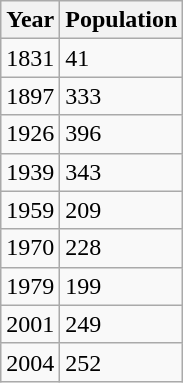<table class="wikitable">
<tr>
<th>Year</th>
<th>Population</th>
</tr>
<tr>
<td>1831</td>
<td>41</td>
</tr>
<tr>
<td>1897</td>
<td>333</td>
</tr>
<tr>
<td>1926</td>
<td>396</td>
</tr>
<tr>
<td>1939</td>
<td>343</td>
</tr>
<tr>
<td>1959</td>
<td>209</td>
</tr>
<tr>
<td>1970</td>
<td>228</td>
</tr>
<tr>
<td>1979</td>
<td>199</td>
</tr>
<tr>
<td>2001</td>
<td>249</td>
</tr>
<tr>
<td>2004</td>
<td>252</td>
</tr>
</table>
